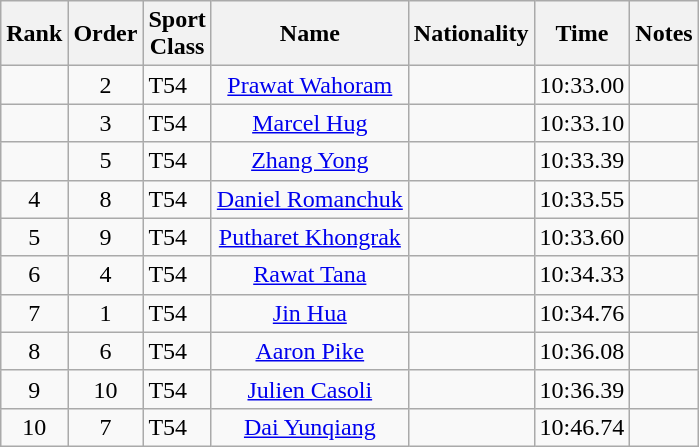<table class="wikitable sortable" style="text-align:center">
<tr>
<th>Rank</th>
<th>Order</th>
<th>Sport<br>Class</th>
<th>Name</th>
<th>Nationality</th>
<th>Time</th>
<th>Notes</th>
</tr>
<tr>
<td></td>
<td>2</td>
<td align="left">T54</td>
<td><a href='#'>Prawat Wahoram</a></td>
<td align="left"></td>
<td>10:33.00</td>
<td></td>
</tr>
<tr>
<td></td>
<td>3</td>
<td align="left">T54</td>
<td><a href='#'>Marcel Hug</a></td>
<td align="left"></td>
<td>10:33.10</td>
<td></td>
</tr>
<tr>
<td></td>
<td>5</td>
<td align="left">T54</td>
<td><a href='#'>Zhang Yong</a></td>
<td align="left"></td>
<td>10:33.39</td>
<td></td>
</tr>
<tr>
<td>4</td>
<td>8</td>
<td align="left">T54</td>
<td><a href='#'>Daniel Romanchuk</a></td>
<td align="left"></td>
<td>10:33.55</td>
<td></td>
</tr>
<tr>
<td>5</td>
<td>9</td>
<td align="left">T54</td>
<td><a href='#'>Putharet Khongrak</a></td>
<td align="left"></td>
<td>10:33.60</td>
<td></td>
</tr>
<tr>
<td>6</td>
<td>4</td>
<td align="left">T54</td>
<td><a href='#'>Rawat Tana</a></td>
<td align="left"></td>
<td>10:34.33</td>
<td></td>
</tr>
<tr>
<td>7</td>
<td>1</td>
<td align="left">T54</td>
<td><a href='#'>Jin Hua</a></td>
<td align="left"></td>
<td>10:34.76</td>
<td></td>
</tr>
<tr>
<td>8</td>
<td>6</td>
<td align="left">T54</td>
<td><a href='#'>Aaron Pike</a></td>
<td align="left"></td>
<td>10:36.08</td>
<td></td>
</tr>
<tr>
<td>9</td>
<td>10</td>
<td align="left">T54</td>
<td><a href='#'>Julien Casoli</a></td>
<td align="left"></td>
<td>10:36.39</td>
<td></td>
</tr>
<tr>
<td>10</td>
<td>7</td>
<td align="left">T54</td>
<td><a href='#'>Dai Yunqiang</a></td>
<td align="left"></td>
<td>10:46.74</td>
<td></td>
</tr>
</table>
